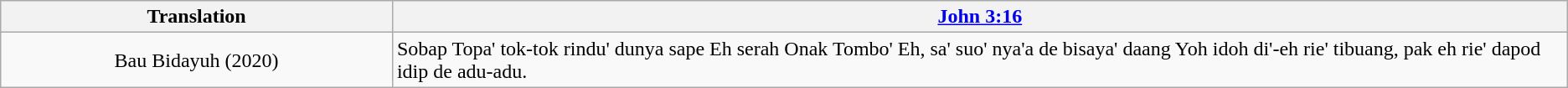<table class="wikitable">
<tr>
<th style="text-align:center; width:25%;">Translation</th>
<th><a href='#'>John 3:16</a></th>
</tr>
<tr>
<td style="text-align:center;">Bau Bidayuh (2020)</td>
<td>Sobap Topa' tok-tok rindu' dunya sape Eh serah Onak Tombo' Eh, sa' suo' nya'a de bisaya' daang Yoh  idoh di'-eh rie' tibuang, pak eh rie' dapod idip de adu-adu.</td>
</tr>
</table>
